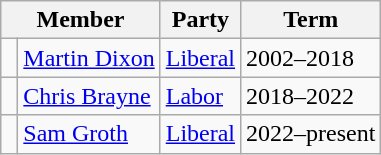<table class="wikitable">
<tr>
<th colspan="2">Member</th>
<th>Party</th>
<th>Term</th>
</tr>
<tr>
<td> </td>
<td><a href='#'>Martin Dixon</a></td>
<td><a href='#'>Liberal</a></td>
<td>2002–2018</td>
</tr>
<tr>
<td> </td>
<td><a href='#'>Chris Brayne</a></td>
<td><a href='#'>Labor</a></td>
<td>2018–2022</td>
</tr>
<tr>
<td> </td>
<td><a href='#'>Sam Groth</a></td>
<td><a href='#'>Liberal</a></td>
<td>2022–present</td>
</tr>
</table>
